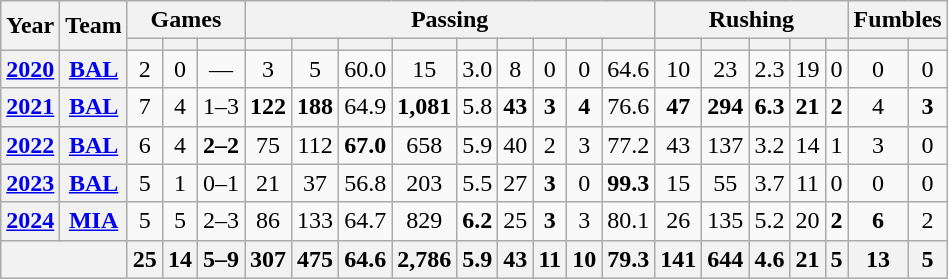<table class="wikitable" style="text-align:center;">
<tr>
<th rowspan="2">Year</th>
<th rowspan="2">Team</th>
<th colspan="3">Games</th>
<th colspan="9">Passing</th>
<th colspan="5">Rushing</th>
<th colspan="2">Fumbles</th>
</tr>
<tr>
<th></th>
<th></th>
<th></th>
<th></th>
<th></th>
<th></th>
<th></th>
<th></th>
<th></th>
<th></th>
<th></th>
<th></th>
<th></th>
<th></th>
<th></th>
<th></th>
<th></th>
<th></th>
<th></th>
</tr>
<tr>
<th><a href='#'>2020</a></th>
<th><a href='#'>BAL</a></th>
<td>2</td>
<td>0</td>
<td>—</td>
<td>3</td>
<td>5</td>
<td>60.0</td>
<td>15</td>
<td>3.0</td>
<td>8</td>
<td>0</td>
<td>0</td>
<td>64.6</td>
<td>10</td>
<td>23</td>
<td>2.3</td>
<td>19</td>
<td>0</td>
<td>0</td>
<td>0</td>
</tr>
<tr>
<th><a href='#'>2021</a></th>
<th><a href='#'>BAL</a></th>
<td>7</td>
<td>4</td>
<td>1–3</td>
<td><strong>122</strong></td>
<td><strong>188</strong></td>
<td>64.9</td>
<td><strong>1,081</strong></td>
<td>5.8</td>
<td><strong>43</strong></td>
<td><strong>3</strong></td>
<td><strong>4</strong></td>
<td>76.6</td>
<td><strong>47</strong></td>
<td><strong>294</strong></td>
<td><strong>6.3</strong></td>
<td><strong>21</strong></td>
<td><strong>2</strong></td>
<td>4</td>
<td><strong>3</strong></td>
</tr>
<tr>
<th><a href='#'>2022</a></th>
<th><a href='#'>BAL</a></th>
<td>6</td>
<td>4</td>
<td><strong>2–2</strong></td>
<td>75</td>
<td>112</td>
<td><strong>67.0</strong></td>
<td>658</td>
<td>5.9</td>
<td>40</td>
<td>2</td>
<td>3</td>
<td>77.2</td>
<td>43</td>
<td>137</td>
<td>3.2</td>
<td>14</td>
<td>1</td>
<td>3</td>
<td>0</td>
</tr>
<tr>
<th><a href='#'>2023</a></th>
<th><a href='#'>BAL</a></th>
<td>5</td>
<td>1</td>
<td>0–1</td>
<td>21</td>
<td>37</td>
<td>56.8</td>
<td>203</td>
<td>5.5</td>
<td>27</td>
<td><strong>3</strong></td>
<td>0</td>
<td><strong>99.3</strong></td>
<td>15</td>
<td>55</td>
<td>3.7</td>
<td>11</td>
<td>0</td>
<td>0</td>
<td>0</td>
</tr>
<tr>
<th><a href='#'>2024</a></th>
<th><a href='#'>MIA</a></th>
<td>5</td>
<td>5</td>
<td>2–3</td>
<td>86</td>
<td>133</td>
<td>64.7</td>
<td>829</td>
<td><strong>6.2</strong></td>
<td>25</td>
<td><strong>3</strong></td>
<td>3</td>
<td>80.1</td>
<td>26</td>
<td>135</td>
<td>5.2</td>
<td>20</td>
<td><strong>2</strong></td>
<td><strong>6</strong></td>
<td>2</td>
</tr>
<tr>
<th colspan="2"></th>
<th>25</th>
<th>14</th>
<th>5–9</th>
<th>307</th>
<th>475</th>
<th>64.6</th>
<th>2,786</th>
<th>5.9</th>
<th>43</th>
<th>11</th>
<th>10</th>
<th>79.3</th>
<th>141</th>
<th>644</th>
<th>4.6</th>
<th>21</th>
<th>5</th>
<th>13</th>
<th>5</th>
</tr>
</table>
